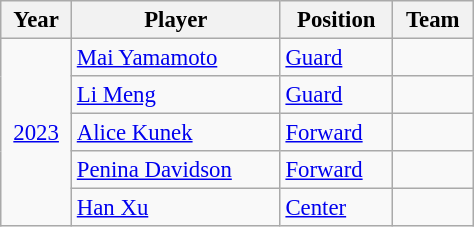<table class="wikitable" style="width: 25%; text-align:center; font-size:95%">
<tr>
<th>Year</th>
<th>Player</th>
<th>Position</th>
<th>Team</th>
</tr>
<tr>
<td rowspan=5><a href='#'>2023</a></td>
<td align=left><a href='#'>Mai Yamamoto</a></td>
<td align=left><a href='#'>Guard</a></td>
<td align=left></td>
</tr>
<tr>
<td align=left><a href='#'>Li Meng</a></td>
<td align=left><a href='#'>Guard</a></td>
<td align=left></td>
</tr>
<tr>
<td align=left><a href='#'>Alice Kunek</a></td>
<td align=left><a href='#'>Forward</a></td>
<td align=left></td>
</tr>
<tr>
<td align=left><a href='#'>Penina Davidson</a></td>
<td align=left><a href='#'>Forward</a></td>
<td align=left></td>
</tr>
<tr>
<td align=left><a href='#'>Han Xu</a></td>
<td align=left><a href='#'>Center</a></td>
<td align=left></td>
</tr>
</table>
